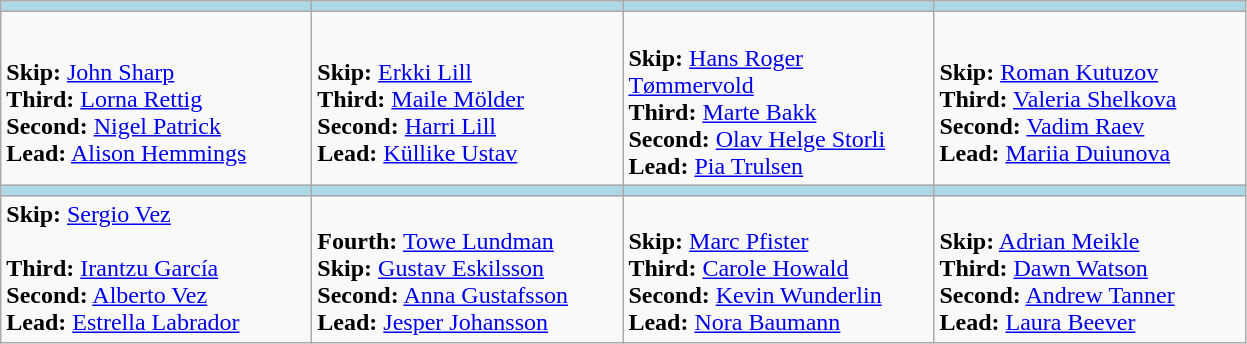<table class="wikitable">
<tr>
<th style="background: #ADD8E6;" width="200"></th>
<th style="background: #ADD8E6;" width="200"></th>
<th style="background: #ADD8E6;" width="200"></th>
<th style="background: #ADD8E6;" width="200"></th>
</tr>
<tr>
<td><br><strong>Skip:</strong> <a href='#'>John Sharp</a><br>
<strong>Third:</strong> <a href='#'>Lorna Rettig</a><br>
<strong>Second:</strong> <a href='#'>Nigel Patrick</a><br>
<strong>Lead:</strong> <a href='#'>Alison Hemmings</a></td>
<td><br><strong>Skip:</strong> <a href='#'>Erkki Lill</a><br>
<strong>Third:</strong> <a href='#'>Maile Mölder</a><br>
<strong>Second:</strong> <a href='#'>Harri Lill</a><br>
<strong>Lead:</strong> <a href='#'>Küllike Ustav</a></td>
<td><br><strong>Skip:</strong> <a href='#'>Hans Roger Tømmervold</a><br>
<strong>Third:</strong> <a href='#'>Marte Bakk</a><br>
<strong>Second:</strong> <a href='#'>Olav Helge Storli</a><br>
<strong>Lead:</strong> <a href='#'>Pia Trulsen</a></td>
<td><br><strong>Skip:</strong> <a href='#'>Roman Kutuzov</a><br>
<strong>Third:</strong> <a href='#'>Valeria Shelkova</a><br>
<strong>Second:</strong> <a href='#'>Vadim Raev</a><br>
<strong>Lead:</strong> <a href='#'>Mariia Duiunova</a></td>
</tr>
<tr>
<th style="background: #ADD8E6;" width="200"></th>
<th style="background: #ADD8E6;" width="200"></th>
<th style="background: #ADD8E6;" width="200"></th>
<th style="background: #ADD8E6;" width="200"></th>
</tr>
<tr>
<td><strong>Skip:</strong> <a href='#'>Sergio Vez</a><br><br><strong>Third:</strong> <a href='#'>Irantzu García</a><br>
<strong>Second:</strong> <a href='#'>Alberto Vez</a><br>
<strong>Lead:</strong> <a href='#'>Estrella Labrador</a></td>
<td><br><strong>Fourth:</strong> <a href='#'>Towe Lundman</a><br>
<strong>Skip:</strong> <a href='#'>Gustav Eskilsson</a><br>
<strong>Second:</strong> <a href='#'>Anna Gustafsson</a><br>
<strong>Lead:</strong> <a href='#'>Jesper Johansson</a></td>
<td><br><strong>Skip:</strong> <a href='#'>Marc Pfister</a><br>
<strong>Third:</strong> <a href='#'>Carole Howald</a><br>
<strong>Second:</strong> <a href='#'>Kevin Wunderlin</a><br>
<strong>Lead:</strong> <a href='#'>Nora Baumann</a></td>
<td><br><strong>Skip:</strong> <a href='#'>Adrian Meikle</a><br>
<strong>Third:</strong> <a href='#'>Dawn Watson</a><br>
<strong>Second:</strong> <a href='#'>Andrew Tanner</a><br>
<strong>Lead:</strong> <a href='#'>Laura Beever</a></td>
</tr>
</table>
